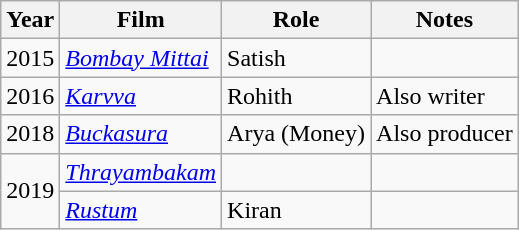<table class="wikitable sortable">
<tr>
<th>Year</th>
<th>Film</th>
<th>Role</th>
<th>Notes</th>
</tr>
<tr>
<td>2015</td>
<td><em><a href='#'>Bombay Mittai</a></em></td>
<td>Satish</td>
<td></td>
</tr>
<tr>
<td>2016</td>
<td><em><a href='#'>Karvva</a></em></td>
<td>Rohith</td>
<td>Also writer</td>
</tr>
<tr>
<td>2018</td>
<td><em><a href='#'>Buckasura</a></em></td>
<td>Arya (Money)</td>
<td>Also producer</td>
</tr>
<tr>
<td rowspan="2">2019</td>
<td><em><a href='#'>Thrayambakam</a></em></td>
<td></td>
<td></td>
</tr>
<tr>
<td><em><a href='#'>Rustum</a></em></td>
<td>Kiran</td>
<td></td>
</tr>
</table>
